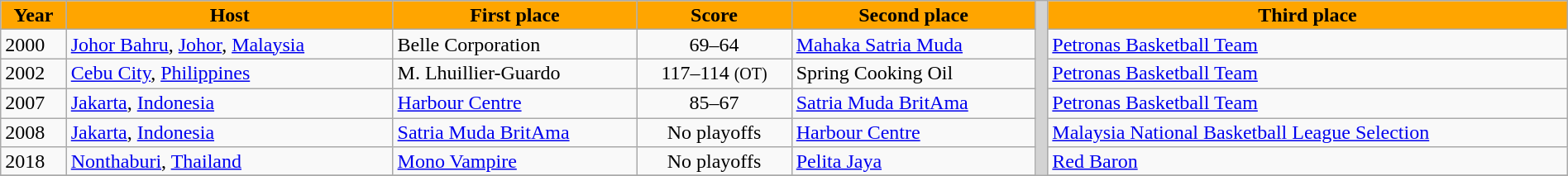<table class="wikitable" style="text-align:left; line-height:16px; width:100%;">
<tr>
<th style="background:#ffa500;">Year</th>
<th style="background:#ffa500;">Host</th>
<th style="background:#ffa500;">First place</th>
<th style="background:#ffa500;">Score</th>
<th style="background:#ffa500;">Second place</th>
<th style="background:lightgrey;" rowspan="12"></th>
<th style="background:#ffa500;">Third place</th>
</tr>
<tr>
<td>2000</td>
<td> <a href='#'>Johor Bahru</a>, <a href='#'>Johor</a>, <a href='#'>Malaysia</a></td>
<td> Belle Corporation</td>
<td align=center>69–64</td>
<td> <a href='#'>Mahaka Satria Muda</a></td>
<td> <a href='#'>Petronas Basketball Team</a></td>
</tr>
<tr>
<td>2002</td>
<td> <a href='#'>Cebu City</a>, <a href='#'>Philippines</a></td>
<td> M. Lhuillier-Guardo</td>
<td align=center>117–114 <small>(OT)</small></td>
<td> Spring Cooking Oil</td>
<td> <a href='#'>Petronas Basketball Team</a></td>
</tr>
<tr>
<td>2007</td>
<td> <a href='#'>Jakarta</a>, <a href='#'>Indonesia</a></td>
<td> <a href='#'>Harbour Centre</a></td>
<td align=center>85–67</td>
<td> <a href='#'>Satria Muda BritAma</a></td>
<td> <a href='#'>Petronas Basketball Team</a></td>
</tr>
<tr>
<td>2008</td>
<td> <a href='#'>Jakarta</a>, <a href='#'>Indonesia</a></td>
<td> <a href='#'>Satria Muda BritAma</a></td>
<td align=center>No playoffs</td>
<td> <a href='#'>Harbour Centre</a></td>
<td> <a href='#'>Malaysia National Basketball League Selection</a></td>
</tr>
<tr>
<td>2018</td>
<td> <a href='#'>Nonthaburi</a>, <a href='#'>Thailand</a></td>
<td> <a href='#'>Mono Vampire</a></td>
<td align=center>No playoffs</td>
<td> <a href='#'>Pelita Jaya</a></td>
<td> <a href='#'>Red Baron</a></td>
</tr>
<tr>
</tr>
</table>
